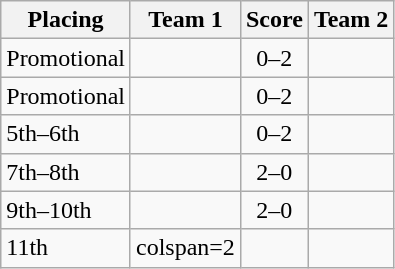<table class=wikitable style="border:1px solid #AAAAAA;">
<tr>
<th>Placing</th>
<th>Team 1</th>
<th>Score</th>
<th>Team 2</th>
</tr>
<tr>
<td>Promotional</td>
<td></td>
<td align="center">0–2</td>
<td><strong></strong></td>
</tr>
<tr>
<td>Promotional</td>
<td></td>
<td align="center">0–2</td>
<td><strong></strong></td>
</tr>
<tr>
<td>5th–6th</td>
<td></td>
<td align="center">0–2</td>
<td><strong></strong></td>
</tr>
<tr>
<td>7th–8th</td>
<td><strong></strong></td>
<td align="center">2–0</td>
<td></td>
</tr>
<tr>
<td>9th–10th</td>
<td><strong></strong></td>
<td align="center">2–0</td>
<td></td>
</tr>
<tr>
<td>11th</td>
<td>colspan=2 </td>
<td></td>
</tr>
</table>
